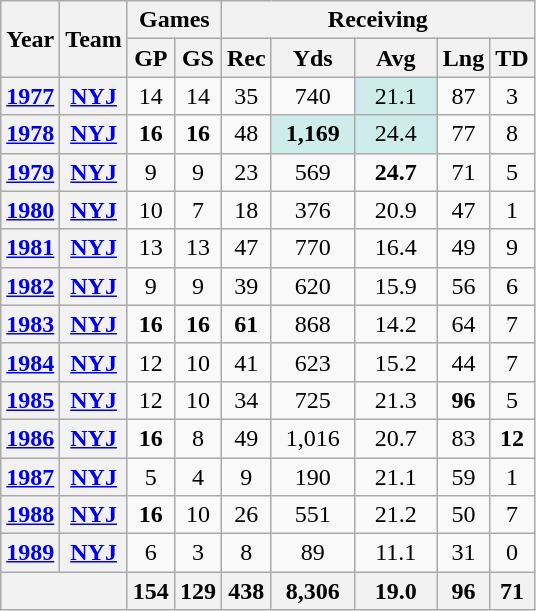<table class="wikitable" style="text-align:center">
<tr>
<th rowspan="2">Year</th>
<th rowspan="2">Team</th>
<th colspan="2">Games</th>
<th colspan="5">Receiving</th>
</tr>
<tr>
<th>GP</th>
<th>GS</th>
<th>Rec</th>
<th>Yds</th>
<th>Avg</th>
<th>Lng</th>
<th>TD</th>
</tr>
<tr>
<th><a href='#'>1977</a></th>
<th><a href='#'>NYJ</a></th>
<td>14</td>
<td>14</td>
<td>35</td>
<td>740</td>
<td style="background:#cfecec; width:3em;">21.1</td>
<td>87</td>
<td>3</td>
</tr>
<tr>
<th><a href='#'>1978</a></th>
<th><a href='#'>NYJ</a></th>
<td><strong>16</strong></td>
<td><strong>16</strong></td>
<td>48</td>
<td style="background:#cfecec; width:3em;"><strong>1,169</strong></td>
<td style="background:#cfecec; width:3em;">24.4</td>
<td>77</td>
<td>8</td>
</tr>
<tr>
<th><a href='#'>1979</a></th>
<th><a href='#'>NYJ</a></th>
<td>9</td>
<td>9</td>
<td>23</td>
<td>569</td>
<td><strong>24.7</strong></td>
<td>71</td>
<td>5</td>
</tr>
<tr>
<th><a href='#'>1980</a></th>
<th><a href='#'>NYJ</a></th>
<td>10</td>
<td>7</td>
<td>18</td>
<td>376</td>
<td>20.9</td>
<td>47</td>
<td>1</td>
</tr>
<tr>
<th><a href='#'>1981</a></th>
<th><a href='#'>NYJ</a></th>
<td>13</td>
<td>13</td>
<td>47</td>
<td>770</td>
<td>16.4</td>
<td>49</td>
<td>9</td>
</tr>
<tr>
<th><a href='#'>1982</a></th>
<th><a href='#'>NYJ</a></th>
<td>9</td>
<td>9</td>
<td>39</td>
<td>620</td>
<td>15.9</td>
<td>56</td>
<td>6</td>
</tr>
<tr>
<th><a href='#'>1983</a></th>
<th><a href='#'>NYJ</a></th>
<td><strong>16</strong></td>
<td><strong>16</strong></td>
<td><strong>61</strong></td>
<td>868</td>
<td>14.2</td>
<td>64</td>
<td>7</td>
</tr>
<tr>
<th><a href='#'>1984</a></th>
<th><a href='#'>NYJ</a></th>
<td>12</td>
<td>10</td>
<td>41</td>
<td>623</td>
<td>15.2</td>
<td>44</td>
<td>7</td>
</tr>
<tr>
<th><a href='#'>1985</a></th>
<th><a href='#'>NYJ</a></th>
<td>12</td>
<td>10</td>
<td>34</td>
<td>725</td>
<td>21.3</td>
<td><strong>96</strong></td>
<td>5</td>
</tr>
<tr>
<th><a href='#'>1986</a></th>
<th><a href='#'>NYJ</a></th>
<td><strong>16</strong></td>
<td>8</td>
<td>49</td>
<td>1,016</td>
<td>20.7</td>
<td>83</td>
<td><strong>12</strong></td>
</tr>
<tr>
<th><a href='#'>1987</a></th>
<th><a href='#'>NYJ</a></th>
<td>5</td>
<td>4</td>
<td>9</td>
<td>190</td>
<td>21.1</td>
<td>59</td>
<td>1</td>
</tr>
<tr>
<th><a href='#'>1988</a></th>
<th><a href='#'>NYJ</a></th>
<td><strong>16</strong></td>
<td>10</td>
<td>26</td>
<td>551</td>
<td>21.2</td>
<td>50</td>
<td>7</td>
</tr>
<tr>
<th><a href='#'>1989</a></th>
<th><a href='#'>NYJ</a></th>
<td>6</td>
<td>3</td>
<td>8</td>
<td>89</td>
<td>11.1</td>
<td>31</td>
<td>0</td>
</tr>
<tr>
<th colspan="2"></th>
<th>154</th>
<th>129</th>
<th>438</th>
<th>8,306</th>
<th>19.0</th>
<th>96</th>
<th>71</th>
</tr>
</table>
